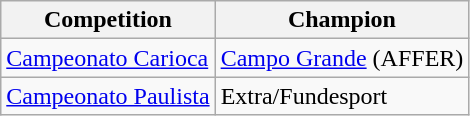<table class="wikitable">
<tr>
<th>Competition</th>
<th>Champion</th>
</tr>
<tr>
<td><a href='#'>Campeonato Carioca</a></td>
<td><a href='#'>Campo Grande</a> (AFFER)</td>
</tr>
<tr>
<td><a href='#'>Campeonato Paulista</a></td>
<td>Extra/Fundesport</td>
</tr>
</table>
